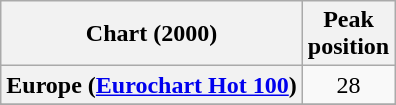<table class="wikitable sortable plainrowheaders" style="text-align:center">
<tr>
<th>Chart (2000)</th>
<th>Peak<br>position</th>
</tr>
<tr>
<th scope="row">Europe (<a href='#'>Eurochart Hot 100</a>)</th>
<td>28</td>
</tr>
<tr>
</tr>
<tr>
</tr>
<tr>
</tr>
</table>
